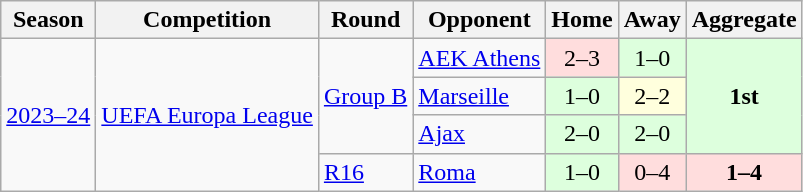<table class="wikitable">
<tr>
<th>Season</th>
<th>Competition</th>
<th>Round</th>
<th>Opponent</th>
<th>Home</th>
<th>Away</th>
<th>Aggregate</th>
</tr>
<tr>
<td rowspan="4"><a href='#'>2023–24</a></td>
<td rowspan="4"><a href='#'>UEFA Europa League</a></td>
<td rowspan="3"><a href='#'>Group B</a></td>
<td> <a href='#'>AEK Athens</a></td>
<td style="text-align:center; background:#fdd;">2–3</td>
<td style="text-align:center; background:#dfd;">1–0</td>
<td bgcolor="#ddffdd" style="text-align:center;" rowspan="3"><strong>1st</strong></td>
</tr>
<tr>
<td> <a href='#'>Marseille</a></td>
<td style="text-align:center; background:#dfd;">1–0</td>
<td style="text-align:center; background:#ffd;">2–2</td>
</tr>
<tr>
<td> <a href='#'>Ajax</a></td>
<td style="text-align:center; background:#dfd;">2–0</td>
<td style="text-align:center; background:#dfd;">2–0</td>
</tr>
<tr>
<td><a href='#'>R16</a></td>
<td> <a href='#'>Roma</a></td>
<td style="text-align:center; background:#dfd;">1–0</td>
<td style="text-align:center; background:#fdd;">0–4</td>
<td style="text-align:center; background:#fdd;"><strong>1–4</strong></td>
</tr>
</table>
